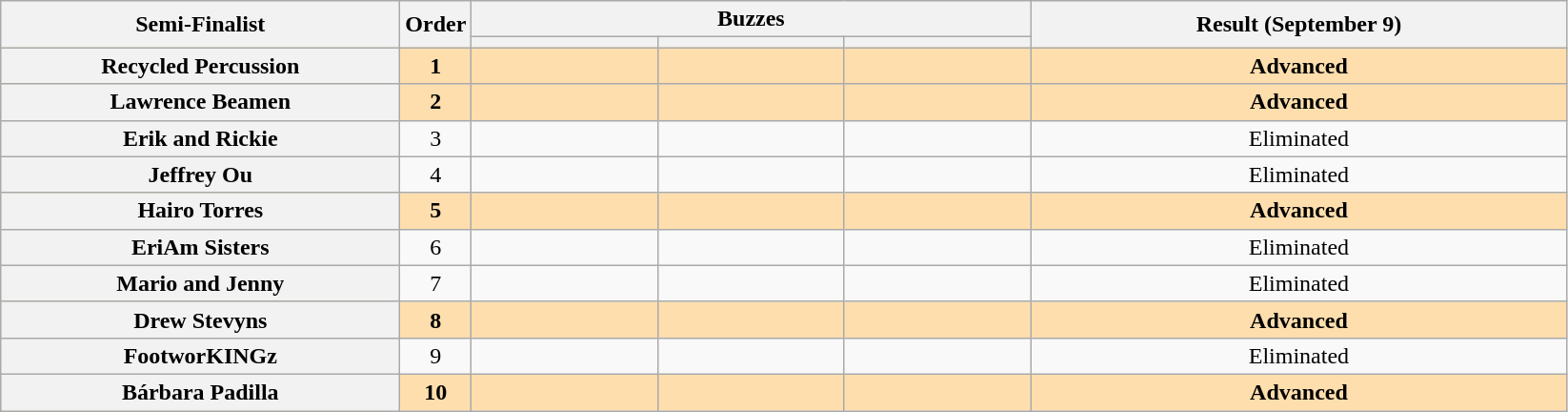<table class="wikitable plainrowheaders sortable" style="text-align:center;">
<tr>
<th scope="col" rowspan="2" class="unsortable" style="width:17em;">Semi-Finalist</th>
<th scope="col" rowspan="2" style="width:1em;">Order</th>
<th scope="col" colspan="3" class="unsortable" style="width:24em;">Buzzes</th>
<th scope="col" rowspan="2" style="width:23em;">Result (September 9)</th>
</tr>
<tr>
<th scope="col" class="unsortable" style="width:6em;"></th>
<th scope="col" class="unsortable" style="width:6em;"></th>
<th scope="col" class="unsortable" style="width:6em;"></th>
</tr>
<tr style="background:NavajoWhite;">
<th scope="row"><strong>Recycled Percussion</strong></th>
<td><strong>1</strong></td>
<td style="text-align:center;"></td>
<td style="text-align:center;"></td>
<td style="text-align:center;"></td>
<td><strong>Advanced</strong></td>
</tr>
<tr style="background:NavajoWhite;">
<th scope="row"><strong>Lawrence Beamen</strong></th>
<td><strong>2</strong></td>
<td style="text-align:center;"></td>
<td style="text-align:center;"></td>
<td style="text-align:center;"></td>
<td><strong>Advanced</strong></td>
</tr>
<tr>
<th scope="row">Erik and Rickie</th>
<td>3</td>
<td style="text-align:center;"></td>
<td style="text-align:center;"></td>
<td style="text-align:center;"></td>
<td>Eliminated</td>
</tr>
<tr>
<th scope="row">Jeffrey Ou</th>
<td>4</td>
<td style="text-align:center;"></td>
<td style="text-align:center;"></td>
<td style="text-align:center;"></td>
<td>Eliminated</td>
</tr>
<tr style="background:NavajoWhite;">
<th scope="row"><strong>Hairo Torres</strong></th>
<td><strong>5</strong></td>
<td style="text-align:center;"></td>
<td style="text-align:center;"></td>
<td style="text-align:center;"></td>
<td><strong>Advanced</strong></td>
</tr>
<tr>
<th scope="row">EriAm Sisters</th>
<td>6</td>
<td style="text-align:center;"></td>
<td style="text-align:center;"></td>
<td style="text-align:center;"></td>
<td>Eliminated</td>
</tr>
<tr>
<th scope="row">Mario and Jenny</th>
<td>7</td>
<td style="text-align:center;"></td>
<td style="text-align:center;"></td>
<td style="text-align:center;"></td>
<td>Eliminated</td>
</tr>
<tr style="background:NavajoWhite;">
<th scope="row"><strong>Drew Stevyns</strong></th>
<td><strong>8</strong></td>
<td style="text-align:center;"></td>
<td style="text-align:center;"></td>
<td style="text-align:center;"></td>
<td><strong>Advanced</strong></td>
</tr>
<tr>
<th scope="row">FootworKINGz</th>
<td>9</td>
<td style="text-align:center;"></td>
<td style="text-align:center;"></td>
<td style="text-align:center;"></td>
<td>Eliminated</td>
</tr>
<tr style="background:NavajoWhite;">
<th scope="row"><strong>Bárbara Padilla</strong></th>
<td><strong>10</strong></td>
<td style="text-align:center;"></td>
<td style="text-align:center;"></td>
<td style="text-align:center;"></td>
<td><strong>Advanced</strong></td>
</tr>
</table>
